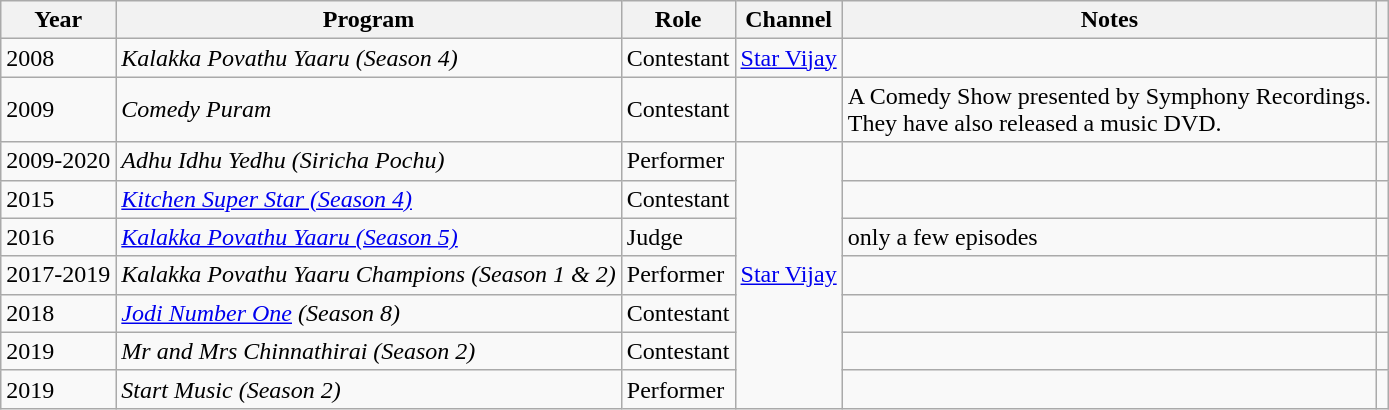<table class="wikitable sortable">
<tr>
<th>Year</th>
<th>Program</th>
<th class="unsortable">Role</th>
<th class="unsortable">Channel</th>
<th class="unsortable">Notes</th>
<th class="unsortable"></th>
</tr>
<tr>
<td>2008</td>
<td><em>Kalakka Povathu Yaaru (Season 4)</em></td>
<td>Contestant</td>
<td><a href='#'>Star Vijay</a></td>
<td></td>
<td></td>
</tr>
<tr>
<td>2009</td>
<td><em>Comedy Puram</em></td>
<td>Contestant</td>
<td></td>
<td>A Comedy Show presented by Symphony Recordings.<br>They have also released a music DVD.</td>
<td></td>
</tr>
<tr>
<td>2009-2020</td>
<td><em>Adhu Idhu Yedhu (Siricha Pochu)</em></td>
<td>Performer</td>
<td rowspan="7"><a href='#'>Star Vijay</a></td>
<td></td>
<td></td>
</tr>
<tr>
<td>2015</td>
<td><a href='#'><em>Kitchen Super Star (Season 4)</em></a></td>
<td>Contestant</td>
<td></td>
<td></td>
</tr>
<tr>
<td>2016</td>
<td><a href='#'><em>Kalakka Povathu Yaaru (Season 5)</em></a></td>
<td>Judge</td>
<td>only a few episodes</td>
<td></td>
</tr>
<tr>
<td>2017-2019</td>
<td><em>Kalakka Povathu Yaaru Champions (Season 1 & 2)</em></td>
<td>Performer</td>
<td></td>
<td></td>
</tr>
<tr>
<td>2018</td>
<td><em><a href='#'>Jodi Number One</a> (Season 8)</em></td>
<td>Contestant</td>
<td></td>
<td></td>
</tr>
<tr>
<td>2019</td>
<td><em>Mr and Mrs Chinnathirai (Season 2)</em></td>
<td>Contestant</td>
<td></td>
<td></td>
</tr>
<tr>
<td>2019</td>
<td><em>Start Music (Season 2)</em></td>
<td>Performer</td>
<td></td>
<td></td>
</tr>
</table>
